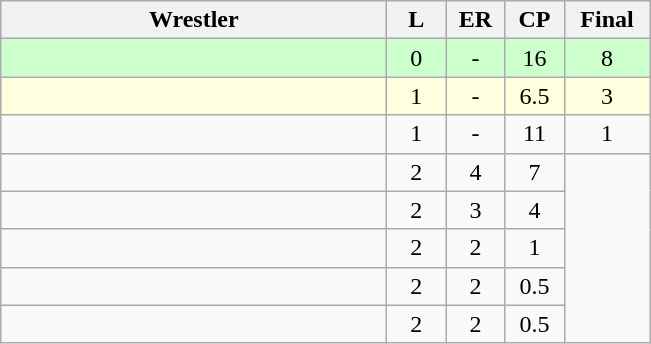<table class="wikitable" style="text-align: center;" |>
<tr>
<th width="250">Wrestler</th>
<th width="32">L</th>
<th width="32">ER</th>
<th width="32">CP</th>
<th width="50">Final</th>
</tr>
<tr bgcolor="ccffcc">
<td style="text-align:left;"></td>
<td>0</td>
<td>-</td>
<td>16</td>
<td>8</td>
</tr>
<tr bgcolor="lightyellow">
<td style="text-align:left;"></td>
<td>1</td>
<td>-</td>
<td>6.5</td>
<td>3</td>
</tr>
<tr>
<td style="text-align:left;"></td>
<td>1</td>
<td>-</td>
<td>11</td>
<td>1</td>
</tr>
<tr>
<td style="text-align:left;"></td>
<td>2</td>
<td>4</td>
<td>7</td>
</tr>
<tr>
<td style="text-align:left;"></td>
<td>2</td>
<td>3</td>
<td>4</td>
</tr>
<tr>
<td style="text-align:left;"></td>
<td>2</td>
<td>2</td>
<td>1</td>
</tr>
<tr>
<td style="text-align:left;"></td>
<td>2</td>
<td>2</td>
<td>0.5</td>
</tr>
<tr>
<td style="text-align:left;"></td>
<td>2</td>
<td>2</td>
<td>0.5</td>
</tr>
</table>
